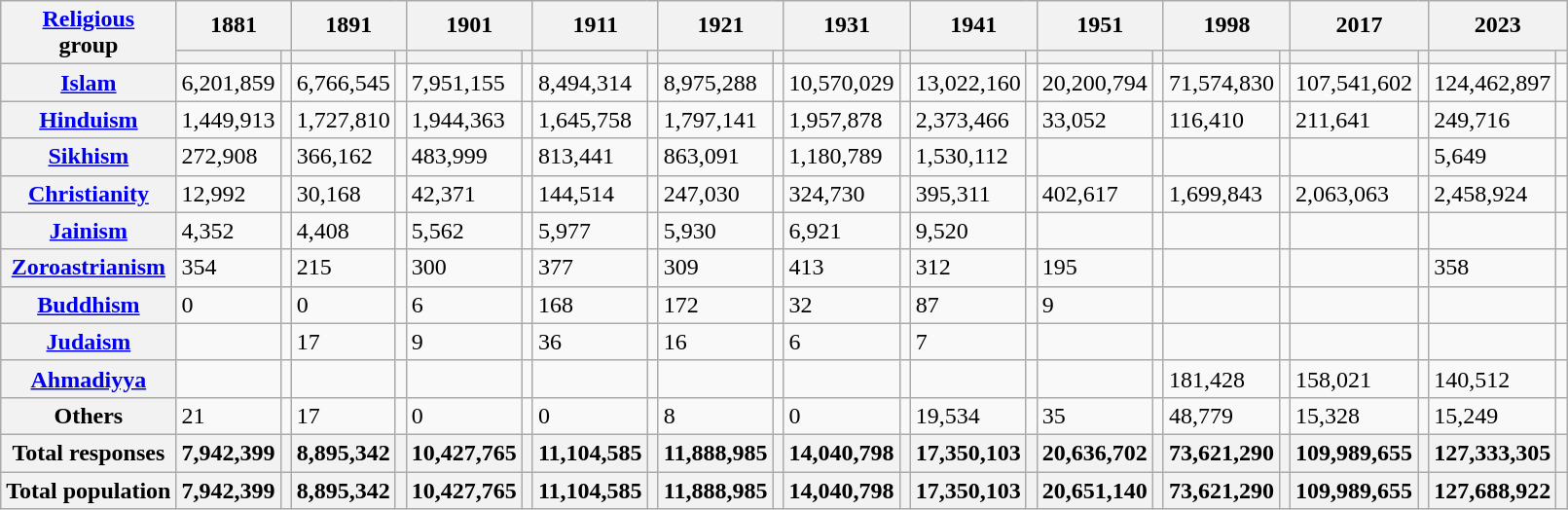<table class="wikitable sortable">
<tr>
<th rowspan="2"><a href='#'>Religious</a><br>group</th>
<th colspan="2">1881</th>
<th colspan="2">1891</th>
<th colspan="2">1901</th>
<th colspan="2">1911</th>
<th colspan="2">1921</th>
<th colspan="2">1931</th>
<th colspan="2">1941</th>
<th colspan="2">1951</th>
<th colspan="2">1998</th>
<th colspan="2">2017</th>
<th colspan="2">2023</th>
</tr>
<tr>
<th><a href='#'></a></th>
<th></th>
<th></th>
<th></th>
<th></th>
<th></th>
<th></th>
<th></th>
<th></th>
<th></th>
<th></th>
<th></th>
<th></th>
<th></th>
<th></th>
<th></th>
<th></th>
<th></th>
<th></th>
<th></th>
<th></th>
<th></th>
</tr>
<tr>
<th><a href='#'>Islam</a> </th>
<td>6,201,859</td>
<td></td>
<td>6,766,545</td>
<td></td>
<td>7,951,155</td>
<td></td>
<td>8,494,314</td>
<td></td>
<td>8,975,288</td>
<td></td>
<td>10,570,029</td>
<td></td>
<td>13,022,160</td>
<td></td>
<td>20,200,794</td>
<td></td>
<td>71,574,830</td>
<td></td>
<td>107,541,602</td>
<td></td>
<td>124,462,897</td>
<td></td>
</tr>
<tr>
<th><a href='#'>Hinduism</a> </th>
<td>1,449,913</td>
<td></td>
<td>1,727,810</td>
<td></td>
<td>1,944,363</td>
<td></td>
<td>1,645,758</td>
<td></td>
<td>1,797,141</td>
<td></td>
<td>1,957,878</td>
<td></td>
<td>2,373,466</td>
<td></td>
<td>33,052</td>
<td></td>
<td>116,410</td>
<td></td>
<td>211,641</td>
<td></td>
<td>249,716</td>
<td></td>
</tr>
<tr>
<th><a href='#'>Sikhism</a> </th>
<td>272,908</td>
<td></td>
<td>366,162</td>
<td></td>
<td>483,999</td>
<td></td>
<td>813,441</td>
<td></td>
<td>863,091</td>
<td></td>
<td>1,180,789</td>
<td></td>
<td>1,530,112</td>
<td></td>
<td></td>
<td></td>
<td></td>
<td></td>
<td></td>
<td></td>
<td>5,649</td>
<td></td>
</tr>
<tr>
<th><a href='#'>Christianity</a> </th>
<td>12,992</td>
<td></td>
<td>30,168</td>
<td></td>
<td>42,371</td>
<td></td>
<td>144,514</td>
<td></td>
<td>247,030</td>
<td></td>
<td>324,730</td>
<td></td>
<td>395,311</td>
<td></td>
<td>402,617</td>
<td></td>
<td>1,699,843</td>
<td></td>
<td>2,063,063</td>
<td></td>
<td>2,458,924</td>
<td></td>
</tr>
<tr>
<th><a href='#'>Jainism</a> </th>
<td>4,352</td>
<td></td>
<td>4,408</td>
<td></td>
<td>5,562</td>
<td></td>
<td>5,977</td>
<td></td>
<td>5,930</td>
<td></td>
<td>6,921</td>
<td></td>
<td>9,520</td>
<td></td>
<td></td>
<td></td>
<td></td>
<td></td>
<td></td>
<td></td>
<td></td>
<td></td>
</tr>
<tr>
<th><a href='#'>Zoroastrianism</a> </th>
<td>354</td>
<td></td>
<td>215</td>
<td></td>
<td>300</td>
<td></td>
<td>377</td>
<td></td>
<td>309</td>
<td></td>
<td>413</td>
<td></td>
<td>312</td>
<td></td>
<td>195</td>
<td></td>
<td></td>
<td></td>
<td></td>
<td></td>
<td>358</td>
<td></td>
</tr>
<tr>
<th><a href='#'>Buddhism</a> </th>
<td>0</td>
<td></td>
<td>0</td>
<td></td>
<td>6</td>
<td></td>
<td>168</td>
<td></td>
<td>172</td>
<td></td>
<td>32</td>
<td></td>
<td>87</td>
<td></td>
<td>9</td>
<td></td>
<td></td>
<td></td>
<td></td>
<td></td>
<td></td>
<td></td>
</tr>
<tr>
<th><a href='#'>Judaism</a> </th>
<td></td>
<td></td>
<td>17</td>
<td></td>
<td>9</td>
<td></td>
<td>36</td>
<td></td>
<td>16</td>
<td></td>
<td>6</td>
<td></td>
<td>7</td>
<td></td>
<td></td>
<td></td>
<td></td>
<td></td>
<td></td>
<td></td>
<td></td>
<td></td>
</tr>
<tr>
<th><a href='#'>Ahmadiyya</a> </th>
<td></td>
<td></td>
<td></td>
<td></td>
<td></td>
<td></td>
<td></td>
<td></td>
<td></td>
<td></td>
<td></td>
<td></td>
<td></td>
<td></td>
<td></td>
<td></td>
<td>181,428</td>
<td></td>
<td>158,021</td>
<td></td>
<td>140,512</td>
<td></td>
</tr>
<tr>
<th>Others</th>
<td>21</td>
<td></td>
<td>17</td>
<td></td>
<td>0</td>
<td></td>
<td>0</td>
<td></td>
<td>8</td>
<td></td>
<td>0</td>
<td></td>
<td>19,534</td>
<td></td>
<td>35</td>
<td></td>
<td>48,779</td>
<td></td>
<td>15,328</td>
<td></td>
<td>15,249</td>
<td></td>
</tr>
<tr class="sortbottom">
<th>Total responses</th>
<th>7,942,399</th>
<th></th>
<th>8,895,342</th>
<th></th>
<th>10,427,765</th>
<th></th>
<th>11,104,585</th>
<th></th>
<th>11,888,985</th>
<th></th>
<th>14,040,798</th>
<th></th>
<th>17,350,103</th>
<th></th>
<th>20,636,702</th>
<th></th>
<th>73,621,290</th>
<th></th>
<th>109,989,655</th>
<th></th>
<th>127,333,305</th>
<th></th>
</tr>
<tr class="sortbottom">
<th>Total population</th>
<th>7,942,399</th>
<th></th>
<th>8,895,342</th>
<th></th>
<th>10,427,765</th>
<th></th>
<th>11,104,585</th>
<th></th>
<th>11,888,985</th>
<th></th>
<th>14,040,798</th>
<th></th>
<th>17,350,103</th>
<th></th>
<th>20,651,140</th>
<th></th>
<th>73,621,290</th>
<th></th>
<th>109,989,655</th>
<th></th>
<th>127,688,922</th>
<th></th>
</tr>
</table>
